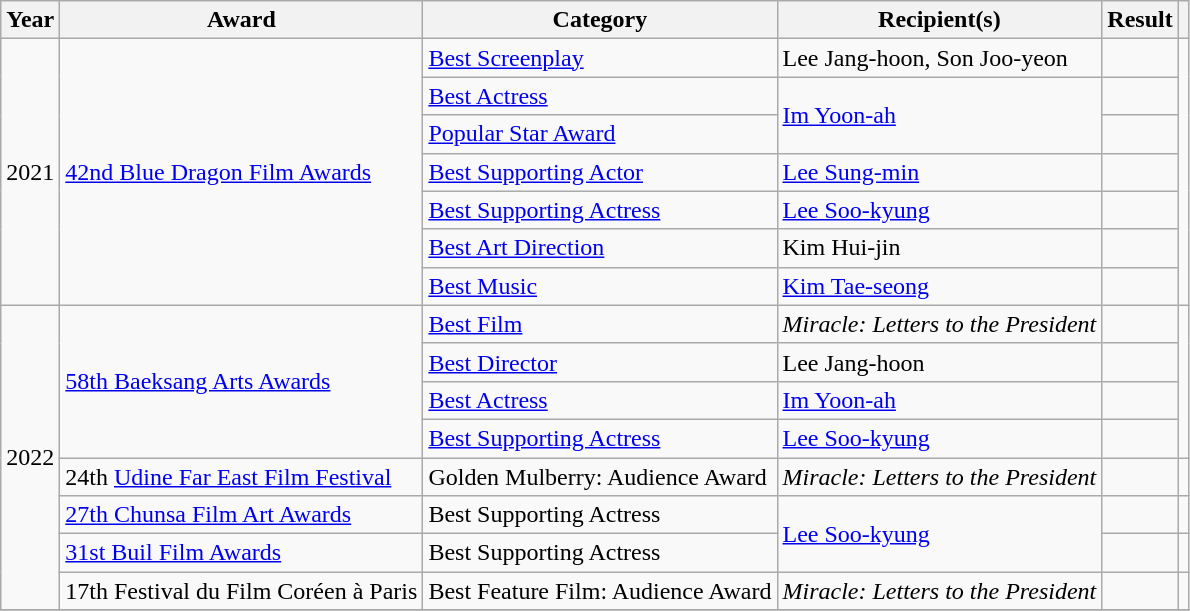<table class="wikitable plainrowheaders sortable">
<tr>
<th scope="col">Year</th>
<th scope="col">Award</th>
<th scope="col">Category</th>
<th scope="col">Recipient(s)</th>
<th scope="col">Result</th>
<th scope="col" class="unsortable"></th>
</tr>
<tr>
<td rowspan="7">2021</td>
<td scope="row" rowspan="7"><a href='#'>42nd Blue Dragon Film Awards</a></td>
<td><a href='#'>Best Screenplay</a></td>
<td>Lee Jang-hoon, Son Joo-yeon</td>
<td></td>
<td rowspan="7"></td>
</tr>
<tr>
<td><a href='#'>Best Actress</a></td>
<td rowspan="2"><a href='#'>Im Yoon-ah</a></td>
<td></td>
</tr>
<tr>
<td><a href='#'>Popular Star Award</a></td>
<td></td>
</tr>
<tr>
<td><a href='#'>Best Supporting Actor</a></td>
<td><a href='#'>Lee Sung-min</a></td>
<td></td>
</tr>
<tr>
<td><a href='#'>Best Supporting Actress</a></td>
<td><a href='#'>Lee Soo-kyung</a></td>
<td></td>
</tr>
<tr>
<td><a href='#'>Best Art Direction</a></td>
<td>Kim Hui-jin</td>
<td></td>
</tr>
<tr>
<td><a href='#'>Best Music</a></td>
<td><a href='#'>Kim Tae-seong</a></td>
<td></td>
</tr>
<tr>
<td rowspan="8">2022</td>
<td scope="row" rowspan="4"><a href='#'>58th Baeksang Arts Awards</a></td>
<td><a href='#'>Best Film</a></td>
<td><em>Miracle: Letters to the President</em></td>
<td></td>
<td rowspan="4"></td>
</tr>
<tr>
<td><a href='#'>Best Director</a></td>
<td>Lee Jang-hoon</td>
<td></td>
</tr>
<tr>
<td><a href='#'>Best Actress</a></td>
<td><a href='#'>Im Yoon-ah</a></td>
<td></td>
</tr>
<tr>
<td><a href='#'>Best Supporting Actress</a></td>
<td><a href='#'>Lee Soo-kyung</a></td>
<td></td>
</tr>
<tr>
<td scope="row">24th <a href='#'>Udine Far East Film Festival</a></td>
<td>Golden Mulberry: Audience Award</td>
<td><em>Miracle: Letters to the President</em></td>
<td></td>
<td></td>
</tr>
<tr>
<td><a href='#'>27th Chunsa Film Art Awards</a></td>
<td>Best Supporting Actress</td>
<td rowspan=2><a href='#'>Lee Soo-kyung</a></td>
<td></td>
<td></td>
</tr>
<tr>
<td><a href='#'>31st Buil Film Awards</a></td>
<td>Best Supporting Actress</td>
<td></td>
<td></td>
</tr>
<tr>
<td scope="row">17th Festival du Film Coréen à Paris</td>
<td>Best Feature Film: Audience Award</td>
<td><em>Miracle: Letters to the President</em></td>
<td></td>
<td></td>
</tr>
<tr>
</tr>
</table>
